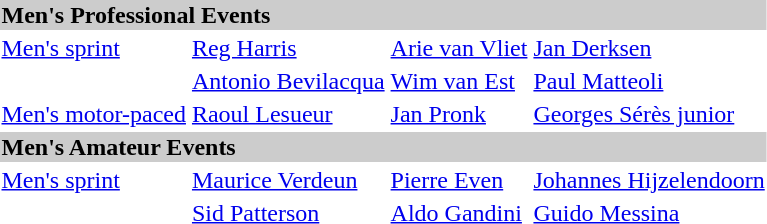<table>
<tr bgcolor="#cccccc">
<td colspan=7><strong>Men's Professional Events</strong></td>
</tr>
<tr>
<td><a href='#'>Men's sprint</a> <br></td>
<td><a href='#'>Reg Harris</a><br></td>
<td><a href='#'>Arie van Vliet</a><br></td>
<td><a href='#'>Jan Derksen</a><br></td>
</tr>
<tr>
<td><br></td>
<td><a href='#'>Antonio Bevilacqua</a><br></td>
<td><a href='#'>Wim van Est</a><br></td>
<td><a href='#'>Paul Matteoli</a><br></td>
</tr>
<tr>
<td><a href='#'>Men's motor-paced</a><br></td>
<td><a href='#'>Raoul Lesueur</a><br></td>
<td><a href='#'>Jan Pronk</a><br></td>
<td><a href='#'>Georges Sérès junior</a><br></td>
</tr>
<tr bgcolor="#cccccc">
<td colspan=7><strong>Men's Amateur Events</strong></td>
</tr>
<tr>
<td><a href='#'>Men's sprint</a> <br></td>
<td><a href='#'>Maurice Verdeun</a> <br></td>
<td><a href='#'>Pierre Even</a> <br></td>
<td><a href='#'>Johannes Hijzelendoorn</a> <br></td>
</tr>
<tr>
<td><br></td>
<td><a href='#'>Sid Patterson</a><br></td>
<td><a href='#'>Aldo Gandini</a><br></td>
<td><a href='#'>Guido Messina</a><br></td>
</tr>
</table>
